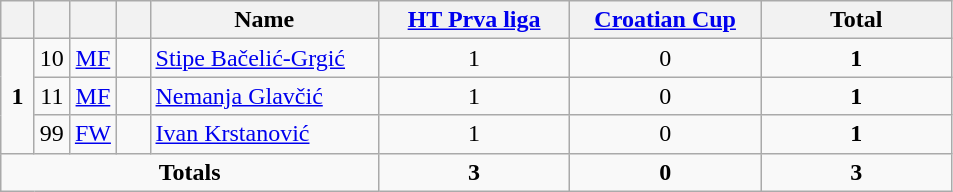<table class="wikitable" style="text-align:center">
<tr>
<th width=15></th>
<th width=15></th>
<th width=15></th>
<th width=15></th>
<th width=145>Name</th>
<th width=120><a href='#'>HT Prva liga</a></th>
<th width=120><a href='#'>Croatian Cup</a></th>
<th width=120>Total</th>
</tr>
<tr>
<td rowspan=3><strong>1 </strong></td>
<td>10</td>
<td><a href='#'>MF</a></td>
<td></td>
<td align=left><a href='#'>Stipe Bačelić-Grgić</a></td>
<td>1</td>
<td>0</td>
<td><strong>1 </strong></td>
</tr>
<tr>
<td>11</td>
<td><a href='#'>MF</a></td>
<td></td>
<td align=left><a href='#'>Nemanja Glavčić</a></td>
<td>1</td>
<td>0</td>
<td><strong>1 </strong></td>
</tr>
<tr>
<td>99</td>
<td><a href='#'>FW</a></td>
<td></td>
<td align=left><a href='#'>Ivan Krstanović</a></td>
<td>1</td>
<td>0</td>
<td><strong>1 </strong></td>
</tr>
<tr>
<td colspan=5><strong>Totals</strong></td>
<td><strong>3</strong></td>
<td><strong>0</strong></td>
<td><strong>3</strong></td>
</tr>
</table>
